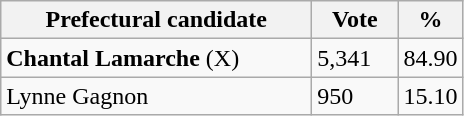<table class="wikitable">
<tr>
<th bgcolor="#DDDDFF" width="200px">Prefectural candidate</th>
<th bgcolor="#DDDDFF" width="50px">Vote</th>
<th bgcolor="#DDDDFF" width="30px">%</th>
</tr>
<tr>
<td><strong>Chantal Lamarche</strong> (X)</td>
<td>5,341</td>
<td>84.90</td>
</tr>
<tr>
<td>Lynne Gagnon</td>
<td>950</td>
<td>15.10</td>
</tr>
</table>
